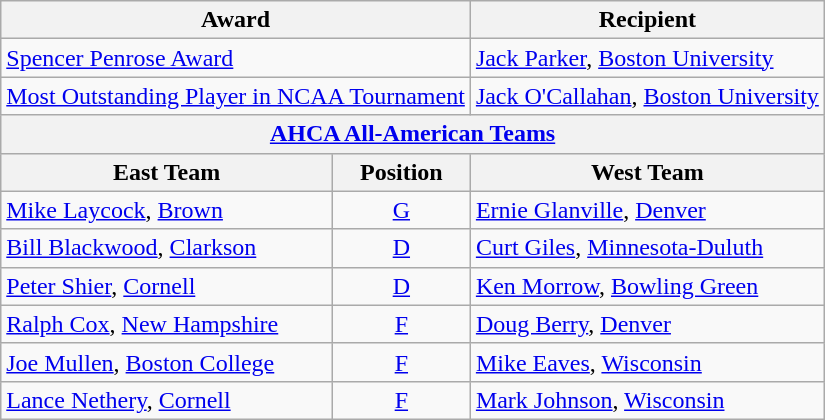<table class="wikitable">
<tr>
<th colspan=2>Award</th>
<th>Recipient</th>
</tr>
<tr>
<td colspan=2><a href='#'>Spencer Penrose Award</a></td>
<td><a href='#'>Jack Parker</a>, <a href='#'>Boston University</a></td>
</tr>
<tr>
<td colspan=2><a href='#'>Most Outstanding Player in NCAA Tournament</a></td>
<td><a href='#'>Jack O'Callahan</a>, <a href='#'>Boston University</a></td>
</tr>
<tr>
<th colspan=3><a href='#'>AHCA All-American Teams</a></th>
</tr>
<tr>
<th>East Team</th>
<th>  Position  </th>
<th>West Team</th>
</tr>
<tr>
<td><a href='#'>Mike Laycock</a>, <a href='#'>Brown</a></td>
<td align=center><a href='#'>G</a></td>
<td><a href='#'>Ernie Glanville</a>, <a href='#'>Denver</a></td>
</tr>
<tr>
<td><a href='#'>Bill Blackwood</a>, <a href='#'>Clarkson</a></td>
<td align=center><a href='#'>D</a></td>
<td><a href='#'>Curt Giles</a>, <a href='#'>Minnesota-Duluth</a></td>
</tr>
<tr>
<td><a href='#'>Peter Shier</a>, <a href='#'>Cornell</a></td>
<td align=center><a href='#'>D</a></td>
<td><a href='#'>Ken Morrow</a>, <a href='#'>Bowling Green</a></td>
</tr>
<tr>
<td><a href='#'>Ralph Cox</a>, <a href='#'>New Hampshire</a></td>
<td align=center><a href='#'>F</a></td>
<td><a href='#'>Doug Berry</a>, <a href='#'>Denver</a></td>
</tr>
<tr>
<td><a href='#'>Joe Mullen</a>, <a href='#'>Boston College</a></td>
<td align=center><a href='#'>F</a></td>
<td><a href='#'>Mike Eaves</a>, <a href='#'>Wisconsin</a></td>
</tr>
<tr>
<td><a href='#'>Lance Nethery</a>, <a href='#'>Cornell</a></td>
<td align=center><a href='#'>F</a></td>
<td><a href='#'>Mark Johnson</a>, <a href='#'>Wisconsin</a></td>
</tr>
</table>
